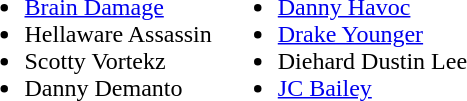<table>
<tr>
<td valign=top><br><ul><li><a href='#'>Brain Damage</a></li><li>Hellaware Assassin</li><li>Scotty Vortekz</li><li>Danny Demanto</li></ul></td>
<td valign=top><br><ul><li><a href='#'>Danny Havoc</a></li><li><a href='#'>Drake Younger</a></li><li>Diehard Dustin Lee</li><li><a href='#'>JC Bailey</a></li></ul></td>
</tr>
</table>
